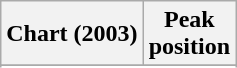<table class="wikitable plainrowheaders sortable" style="text-align:center;" border="1">
<tr>
<th scope="col">Chart (2003)</th>
<th scope="col">Peak<br>position</th>
</tr>
<tr>
</tr>
<tr>
</tr>
</table>
